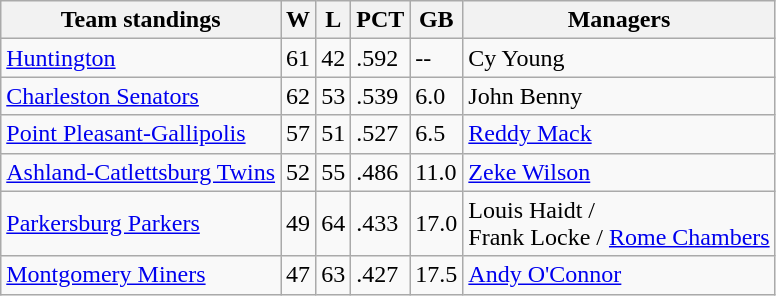<table class="wikitable">
<tr>
<th>Team standings</th>
<th>W</th>
<th>L</th>
<th>PCT</th>
<th>GB</th>
<th>Managers</th>
</tr>
<tr>
<td><a href='#'>Huntington</a></td>
<td>61</td>
<td>42</td>
<td>.592</td>
<td>--</td>
<td>Cy Young</td>
</tr>
<tr>
<td><a href='#'>Charleston Senators</a></td>
<td>62</td>
<td>53</td>
<td>.539</td>
<td>6.0</td>
<td>John Benny</td>
</tr>
<tr>
<td><a href='#'>Point Pleasant-Gallipolis</a></td>
<td>57</td>
<td>51</td>
<td>.527</td>
<td>6.5</td>
<td><a href='#'>Reddy Mack</a></td>
</tr>
<tr>
<td><a href='#'>Ashland-Catlettsburg Twins</a></td>
<td>52</td>
<td>55</td>
<td>.486</td>
<td>11.0</td>
<td><a href='#'>Zeke Wilson</a></td>
</tr>
<tr>
<td><a href='#'>Parkersburg Parkers</a></td>
<td>49</td>
<td>64</td>
<td>.433</td>
<td>17.0</td>
<td>Louis Haidt /<br>Frank Locke / <a href='#'>Rome Chambers</a></td>
</tr>
<tr>
<td><a href='#'>Montgomery Miners</a></td>
<td>47</td>
<td>63</td>
<td>.427</td>
<td>17.5</td>
<td><a href='#'>Andy O'Connor</a></td>
</tr>
</table>
